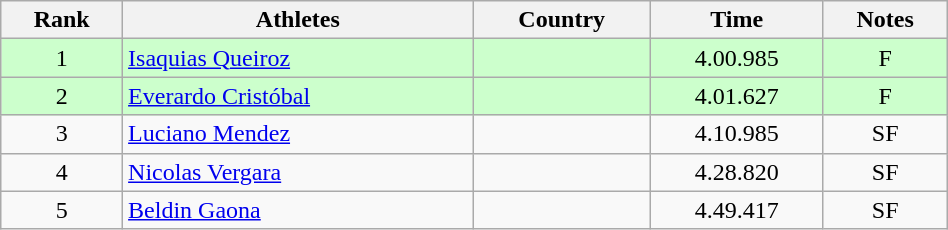<table class="wikitable" width=50% style="text-align:center">
<tr>
<th>Rank</th>
<th>Athletes</th>
<th>Country</th>
<th>Time</th>
<th>Notes</th>
</tr>
<tr bgcolor=#ccffcc>
<td>1</td>
<td align=left><a href='#'>Isaquias Queiroz</a></td>
<td align=left></td>
<td>4.00.985</td>
<td>F</td>
</tr>
<tr bgcolor=#ccffcc>
<td>2</td>
<td align=left><a href='#'>Everardo Cristóbal</a></td>
<td align=left></td>
<td>4.01.627</td>
<td>F</td>
</tr>
<tr>
<td>3</td>
<td align=left><a href='#'>Luciano Mendez</a></td>
<td align=left></td>
<td>4.10.985</td>
<td>SF</td>
</tr>
<tr>
<td>4</td>
<td align=left><a href='#'>Nicolas Vergara</a></td>
<td align=left></td>
<td>4.28.820</td>
<td>SF</td>
</tr>
<tr>
<td>5</td>
<td align=left><a href='#'>Beldin Gaona</a></td>
<td align=left></td>
<td>4.49.417</td>
<td>SF</td>
</tr>
</table>
